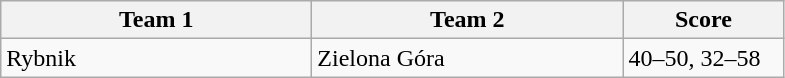<table class="wikitable" style="font-size: 100%">
<tr>
<th width=200>Team 1</th>
<th width=200>Team 2</th>
<th width=100>Score</th>
</tr>
<tr>
<td>Rybnik</td>
<td>Zielona Góra</td>
<td>40–50, 32–58</td>
</tr>
</table>
